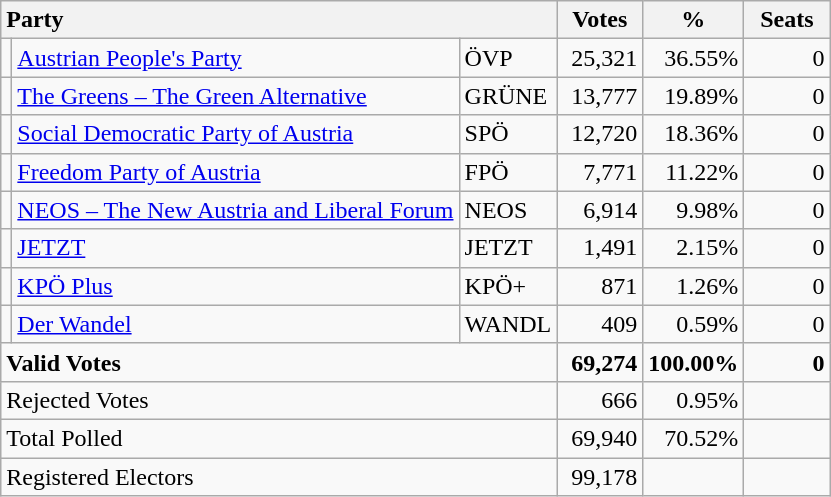<table class="wikitable" border="1" style="text-align:right;">
<tr>
<th style="text-align:left;" colspan=3>Party</th>
<th align=center width="50">Votes</th>
<th align=center width="50">%</th>
<th align=center width="50">Seats</th>
</tr>
<tr>
<td></td>
<td align=left><a href='#'>Austrian People's Party</a></td>
<td align=left>ÖVP</td>
<td>25,321</td>
<td>36.55%</td>
<td>0</td>
</tr>
<tr>
<td></td>
<td align=left><a href='#'>The Greens – The Green Alternative</a></td>
<td align=left>GRÜNE</td>
<td>13,777</td>
<td>19.89%</td>
<td>0</td>
</tr>
<tr>
<td></td>
<td align=left><a href='#'>Social Democratic Party of Austria</a></td>
<td align=left>SPÖ</td>
<td>12,720</td>
<td>18.36%</td>
<td>0</td>
</tr>
<tr>
<td></td>
<td align=left><a href='#'>Freedom Party of Austria</a></td>
<td align=left>FPÖ</td>
<td>7,771</td>
<td>11.22%</td>
<td>0</td>
</tr>
<tr>
<td></td>
<td align=left style="white-space: nowrap;"><a href='#'>NEOS – The New Austria and Liberal Forum</a></td>
<td align=left>NEOS</td>
<td>6,914</td>
<td>9.98%</td>
<td>0</td>
</tr>
<tr>
<td></td>
<td align=left><a href='#'>JETZT</a></td>
<td align=left>JETZT</td>
<td>1,491</td>
<td>2.15%</td>
<td>0</td>
</tr>
<tr>
<td></td>
<td align=left><a href='#'>KPÖ Plus</a></td>
<td align=left>KPÖ+</td>
<td>871</td>
<td>1.26%</td>
<td>0</td>
</tr>
<tr>
<td></td>
<td align=left><a href='#'>Der Wandel</a></td>
<td align=left>WANDL</td>
<td>409</td>
<td>0.59%</td>
<td>0</td>
</tr>
<tr style="font-weight:bold">
<td align=left colspan=3>Valid Votes</td>
<td>69,274</td>
<td>100.00%</td>
<td>0</td>
</tr>
<tr>
<td align=left colspan=3>Rejected Votes</td>
<td>666</td>
<td>0.95%</td>
<td></td>
</tr>
<tr>
<td align=left colspan=3>Total Polled</td>
<td>69,940</td>
<td>70.52%</td>
<td></td>
</tr>
<tr>
<td align=left colspan=3>Registered Electors</td>
<td>99,178</td>
<td></td>
<td></td>
</tr>
</table>
